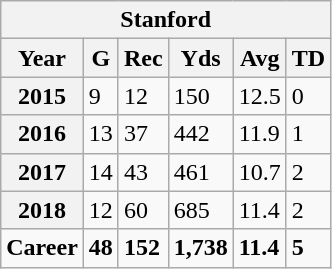<table class="wikitable sortable">
<tr>
<th colspan="6">Stanford</th>
</tr>
<tr>
<th>Year</th>
<th>G</th>
<th>Rec</th>
<th>Yds</th>
<th>Avg</th>
<th>TD</th>
</tr>
<tr>
<th>2015</th>
<td>9</td>
<td>12</td>
<td>150</td>
<td>12.5</td>
<td>0</td>
</tr>
<tr>
<th>2016</th>
<td>13</td>
<td>37</td>
<td>442</td>
<td>11.9</td>
<td>1</td>
</tr>
<tr>
<th>2017</th>
<td>14</td>
<td>43</td>
<td>461</td>
<td>10.7</td>
<td>2</td>
</tr>
<tr>
<th>2018</th>
<td>12</td>
<td>60</td>
<td>685</td>
<td>11.4</td>
<td>2</td>
</tr>
<tr>
<td><strong>Career</strong></td>
<td><strong>48</strong></td>
<td><strong>152</strong></td>
<td><strong>1,738</strong></td>
<td><strong>11.4</strong></td>
<td><strong>5</strong></td>
</tr>
</table>
